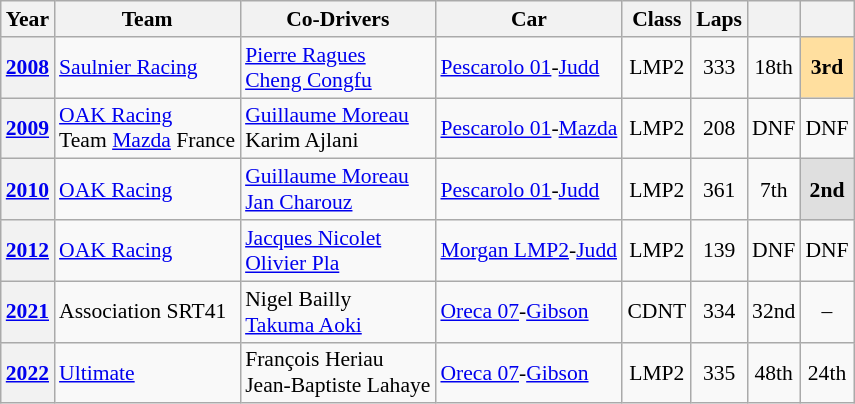<table class="wikitable" style="text-align:center; font-size:90%">
<tr>
<th>Year</th>
<th>Team</th>
<th>Co-Drivers</th>
<th>Car</th>
<th>Class</th>
<th>Laps</th>
<th></th>
<th></th>
</tr>
<tr>
<th><a href='#'>2008</a></th>
<td align="left"> <a href='#'>Saulnier Racing</a></td>
<td align="left"> <a href='#'>Pierre Ragues</a><br> <a href='#'>Cheng Congfu</a></td>
<td align="left"><a href='#'>Pescarolo 01</a>-<a href='#'>Judd</a></td>
<td>LMP2</td>
<td>333</td>
<td>18th</td>
<td style="background:#FFDF9F;"><strong>3rd</strong></td>
</tr>
<tr>
<th><a href='#'>2009</a></th>
<td align="left"> <a href='#'>OAK Racing</a><br> Team <a href='#'>Mazda</a> France</td>
<td align="left"> <a href='#'>Guillaume Moreau</a><br> Karim Ajlani</td>
<td align="left"><a href='#'>Pescarolo 01</a>-<a href='#'>Mazda</a></td>
<td>LMP2</td>
<td>208</td>
<td>DNF</td>
<td>DNF</td>
</tr>
<tr>
<th><a href='#'>2010</a></th>
<td align="left"> <a href='#'>OAK Racing</a></td>
<td align="left"> <a href='#'>Guillaume Moreau</a><br> <a href='#'>Jan Charouz</a></td>
<td align="left"><a href='#'>Pescarolo 01</a>-<a href='#'>Judd</a></td>
<td>LMP2</td>
<td>361</td>
<td>7th</td>
<td style="background:#DFDFDF;"><strong>2nd</strong></td>
</tr>
<tr>
<th><a href='#'>2012</a></th>
<td align="left"> <a href='#'>OAK Racing</a></td>
<td align="left"> <a href='#'>Jacques Nicolet</a><br> <a href='#'>Olivier Pla</a></td>
<td align="left"><a href='#'>Morgan LMP2</a>-<a href='#'>Judd</a></td>
<td>LMP2</td>
<td>139</td>
<td>DNF</td>
<td>DNF</td>
</tr>
<tr>
<th><a href='#'>2021</a></th>
<td align="left"> Association SRT41</td>
<td align="left"> Nigel Bailly<br> <a href='#'>Takuma Aoki</a></td>
<td align="left"><a href='#'>Oreca 07</a>-<a href='#'>Gibson</a></td>
<td>CDNT</td>
<td>334</td>
<td>32nd</td>
<td>–</td>
</tr>
<tr>
<th><a href='#'>2022</a></th>
<td align="left"> <a href='#'>Ultimate</a></td>
<td align="left"> François Heriau<br> Jean-Baptiste Lahaye</td>
<td align="left"><a href='#'>Oreca 07</a>-<a href='#'>Gibson</a></td>
<td>LMP2</td>
<td>335</td>
<td>48th</td>
<td>24th</td>
</tr>
</table>
